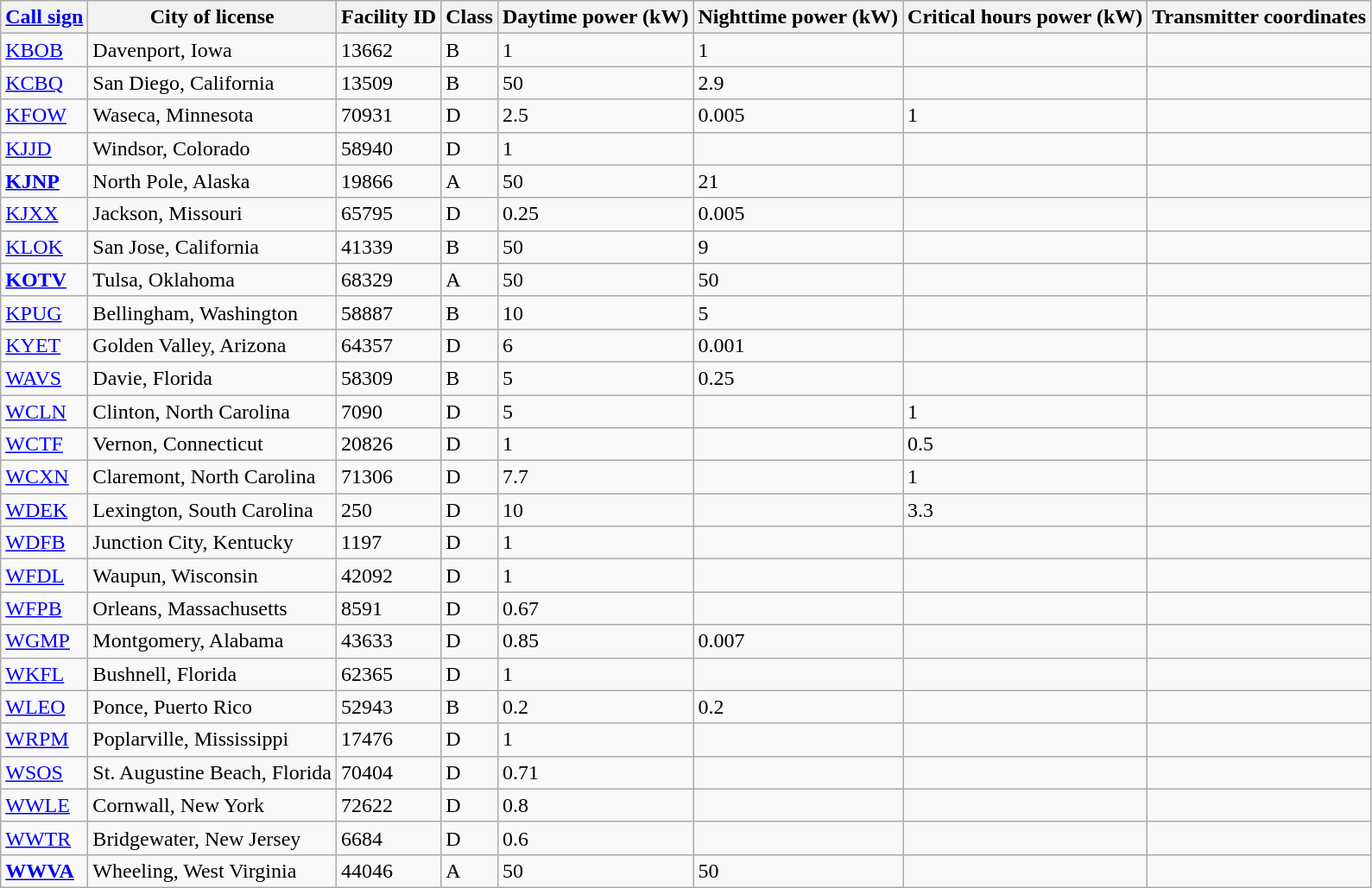<table class="wikitable sortable">
<tr>
<th><a href='#'>Call sign</a></th>
<th>City of license</th>
<th>Facility ID</th>
<th>Class</th>
<th>Daytime power (kW)</th>
<th>Nighttime power (kW)</th>
<th>Critical hours power (kW)</th>
<th>Transmitter coordinates</th>
</tr>
<tr>
<td><a href='#'>KBOB</a></td>
<td>Davenport, Iowa</td>
<td>13662</td>
<td>B</td>
<td>1</td>
<td>1</td>
<td></td>
<td></td>
</tr>
<tr>
<td><a href='#'>KCBQ</a></td>
<td>San Diego, California</td>
<td>13509</td>
<td>B</td>
<td>50</td>
<td>2.9</td>
<td></td>
<td></td>
</tr>
<tr>
<td><a href='#'>KFOW</a></td>
<td>Waseca, Minnesota</td>
<td>70931</td>
<td>D</td>
<td>2.5</td>
<td>0.005</td>
<td>1</td>
<td></td>
</tr>
<tr>
<td><a href='#'>KJJD</a></td>
<td>Windsor, Colorado</td>
<td>58940</td>
<td>D</td>
<td>1</td>
<td></td>
<td></td>
<td></td>
</tr>
<tr>
<td><strong><a href='#'>KJNP</a></strong></td>
<td>North Pole, Alaska</td>
<td>19866</td>
<td>A</td>
<td>50</td>
<td>21</td>
<td></td>
<td></td>
</tr>
<tr>
<td><a href='#'>KJXX</a></td>
<td>Jackson, Missouri</td>
<td>65795</td>
<td>D</td>
<td>0.25</td>
<td>0.005</td>
<td></td>
<td></td>
</tr>
<tr>
<td><a href='#'>KLOK</a></td>
<td>San Jose, California</td>
<td>41339</td>
<td>B</td>
<td>50</td>
<td>9</td>
<td></td>
<td></td>
</tr>
<tr>
<td><strong><a href='#'>KOTV</a></strong></td>
<td>Tulsa, Oklahoma</td>
<td>68329</td>
<td>A</td>
<td>50</td>
<td>50</td>
<td></td>
<td></td>
</tr>
<tr>
<td><a href='#'>KPUG</a></td>
<td>Bellingham, Washington</td>
<td>58887</td>
<td>B</td>
<td>10</td>
<td>5</td>
<td></td>
<td></td>
</tr>
<tr>
<td><a href='#'>KYET</a></td>
<td>Golden Valley, Arizona</td>
<td>64357</td>
<td>D</td>
<td>6</td>
<td>0.001</td>
<td></td>
<td></td>
</tr>
<tr>
<td><a href='#'>WAVS</a></td>
<td>Davie, Florida</td>
<td>58309</td>
<td>B</td>
<td>5</td>
<td>0.25</td>
<td></td>
<td></td>
</tr>
<tr>
<td><a href='#'>WCLN</a></td>
<td>Clinton, North Carolina</td>
<td>7090</td>
<td>D</td>
<td>5</td>
<td></td>
<td>1</td>
<td></td>
</tr>
<tr>
<td><a href='#'>WCTF</a></td>
<td>Vernon, Connecticut</td>
<td>20826</td>
<td>D</td>
<td>1</td>
<td></td>
<td>0.5</td>
<td></td>
</tr>
<tr>
<td><a href='#'>WCXN</a></td>
<td>Claremont, North Carolina</td>
<td>71306</td>
<td>D</td>
<td>7.7</td>
<td></td>
<td>1</td>
<td></td>
</tr>
<tr>
<td><a href='#'>WDEK</a></td>
<td>Lexington, South Carolina</td>
<td>250</td>
<td>D</td>
<td>10</td>
<td></td>
<td>3.3</td>
<td></td>
</tr>
<tr>
<td><a href='#'>WDFB</a></td>
<td>Junction City, Kentucky</td>
<td>1197</td>
<td>D</td>
<td>1</td>
<td></td>
<td></td>
<td></td>
</tr>
<tr>
<td><a href='#'>WFDL</a></td>
<td>Waupun, Wisconsin</td>
<td>42092</td>
<td>D</td>
<td>1</td>
<td></td>
<td></td>
<td></td>
</tr>
<tr>
<td><a href='#'>WFPB</a></td>
<td>Orleans, Massachusetts</td>
<td>8591</td>
<td>D</td>
<td>0.67</td>
<td></td>
<td></td>
<td></td>
</tr>
<tr>
<td><a href='#'>WGMP</a></td>
<td>Montgomery, Alabama</td>
<td>43633</td>
<td>D</td>
<td>0.85</td>
<td>0.007</td>
<td></td>
<td></td>
</tr>
<tr>
<td><a href='#'>WKFL</a></td>
<td>Bushnell, Florida</td>
<td>62365</td>
<td>D</td>
<td>1</td>
<td></td>
<td></td>
<td></td>
</tr>
<tr>
<td><a href='#'>WLEO</a></td>
<td>Ponce, Puerto Rico</td>
<td>52943</td>
<td>B</td>
<td>0.2</td>
<td>0.2</td>
<td></td>
<td></td>
</tr>
<tr>
<td><a href='#'>WRPM</a></td>
<td>Poplarville, Mississippi</td>
<td>17476</td>
<td>D</td>
<td>1</td>
<td></td>
<td></td>
<td></td>
</tr>
<tr>
<td><a href='#'>WSOS</a></td>
<td>St. Augustine Beach, Florida</td>
<td>70404</td>
<td>D</td>
<td>0.71</td>
<td></td>
<td></td>
<td></td>
</tr>
<tr>
<td><a href='#'>WWLE</a></td>
<td>Cornwall, New York</td>
<td>72622</td>
<td>D</td>
<td>0.8</td>
<td></td>
<td></td>
<td></td>
</tr>
<tr>
<td><a href='#'>WWTR</a></td>
<td>Bridgewater, New Jersey</td>
<td>6684</td>
<td>D</td>
<td>0.6</td>
<td></td>
<td></td>
<td></td>
</tr>
<tr>
<td><strong><a href='#'>WWVA</a></strong></td>
<td>Wheeling, West Virginia</td>
<td>44046</td>
<td>A</td>
<td>50</td>
<td>50</td>
<td></td>
<td></td>
</tr>
</table>
